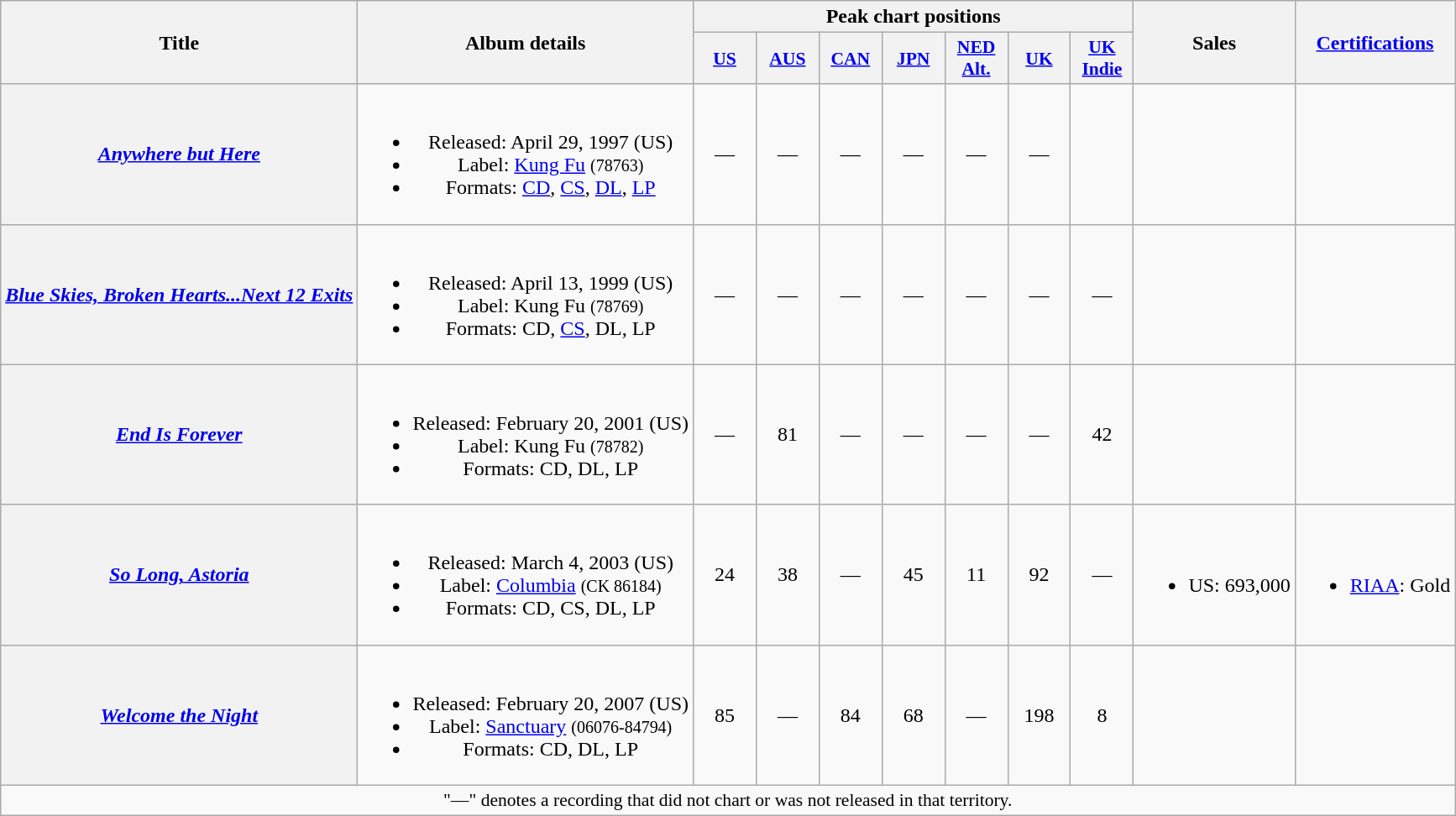<table class="wikitable plainrowheaders" style="text-align:center;">
<tr>
<th scope="col" rowspan="2">Title</th>
<th scope="col" rowspan="2">Album details</th>
<th scope="col" colspan="7">Peak chart positions</th>
<th scope="col" rowspan="2">Sales</th>
<th scope="col" rowspan="2"><a href='#'>Certifications</a></th>
</tr>
<tr>
<th scope="col" style="width:3em;font-size:90%;"><a href='#'>US</a><br></th>
<th scope="col" style="width:3em;font-size:90%;"><a href='#'>AUS</a><br></th>
<th scope="col" style="width:3em;font-size:90%;"><a href='#'>CAN</a><br></th>
<th scope="col" style="width:3em;font-size:90%;"><a href='#'>JPN</a><br></th>
<th scope="col" style="width:3em;font-size:90%;"><a href='#'>NED<br>Alt.</a><br></th>
<th scope="col" style="width:3em;font-size:90%;"><a href='#'>UK</a><br></th>
<th scope="col" style="width:3em;font-size:90%;"><a href='#'>UK<br>Indie</a><br></th>
</tr>
<tr>
<th scope="row"><em><a href='#'>Anywhere but Here</a></em></th>
<td><br><ul><li>Released: April 29, 1997 <span>(US)</span></li><li>Label: <a href='#'>Kung Fu</a> <small>(78763)</small></li><li>Formats: <a href='#'>CD</a>, <a href='#'>CS</a>, <a href='#'>DL</a>, <a href='#'>LP</a></li></ul></td>
<td>—</td>
<td>—</td>
<td>—</td>
<td>—</td>
<td>—</td>
<td>—</td>
<td></td>
<td></td>
</tr>
<tr>
<th scope="row"><em><a href='#'>Blue Skies, Broken Hearts...Next 12 Exits</a></em></th>
<td><br><ul><li>Released: April 13, 1999 <span>(US)</span></li><li>Label: Kung Fu <small>(78769)</small></li><li>Formats: CD, <a href='#'>CS</a>, DL, LP</li></ul></td>
<td>—</td>
<td>—</td>
<td>—</td>
<td>—</td>
<td>—</td>
<td>—</td>
<td>—</td>
<td></td>
<td></td>
</tr>
<tr>
<th scope="row"><em><a href='#'>End Is Forever</a></em></th>
<td><br><ul><li>Released: February 20, 2001 <span>(US)</span></li><li>Label: Kung Fu <small>(78782)</small></li><li>Formats: CD, DL, LP</li></ul></td>
<td>—</td>
<td>81</td>
<td>—</td>
<td>—</td>
<td>—</td>
<td>—</td>
<td>42</td>
<td></td>
<td></td>
</tr>
<tr>
<th scope="row"><em><a href='#'>So Long, Astoria</a></em></th>
<td><br><ul><li>Released: March 4, 2003 <span>(US)</span></li><li>Label: <a href='#'>Columbia</a> <small>(CK 86184)</small></li><li>Formats: CD, CS, DL, LP</li></ul></td>
<td>24</td>
<td>38</td>
<td>—</td>
<td>45</td>
<td>11</td>
<td>92</td>
<td>—</td>
<td><br><ul><li>US: 693,000</li></ul></td>
<td><br><ul><li><a href='#'>RIAA</a>: Gold</li></ul></td>
</tr>
<tr>
<th scope="row"><em><a href='#'>Welcome the Night</a></em></th>
<td><br><ul><li>Released: February 20, 2007 <span>(US)</span></li><li>Label: <a href='#'>Sanctuary</a> <small>(06076-84794)</small></li><li>Formats: CD, DL, LP</li></ul></td>
<td>85</td>
<td>—</td>
<td>84</td>
<td>68</td>
<td>—</td>
<td>198</td>
<td>8</td>
<td></td>
<td></td>
</tr>
<tr>
<td colspan="12" style="font-size:90%">"—" denotes a recording that did not chart or was not released in that territory.</td>
</tr>
</table>
